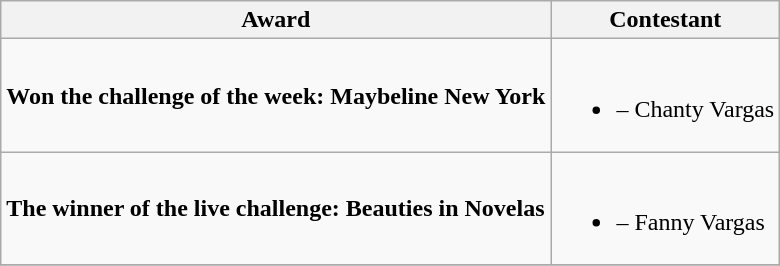<table class="wikitable" border="1">
<tr>
<th>Award</th>
<th>Contestant</th>
</tr>
<tr>
<td><strong>Won the challenge of the week: Maybeline New York</strong></td>
<td><br><ul><li><strong></strong> – Chanty Vargas</li></ul></td>
</tr>
<tr>
<td><strong>The winner of the live challenge: Beauties in Novelas </strong></td>
<td><br><ul><li><strong></strong> – Fanny Vargas</li></ul></td>
</tr>
<tr>
</tr>
</table>
